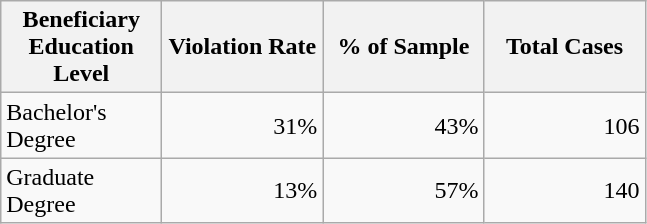<table class="wikitable">
<tr>
<th scope="col" style="width: 100px;">Beneficiary Education Level</th>
<th scope="col" style="width: 100px;">Violation Rate</th>
<th scope="col" style="width: 100px;">% of Sample</th>
<th scope="col" style="width: 100px;">Total Cases</th>
</tr>
<tr>
<td>Bachelor's Degree</td>
<td align=right>31%</td>
<td align=right>43%</td>
<td align=right>106</td>
</tr>
<tr>
<td>Graduate Degree</td>
<td align=right>13%</td>
<td align=right>57%</td>
<td align=right>140</td>
</tr>
</table>
